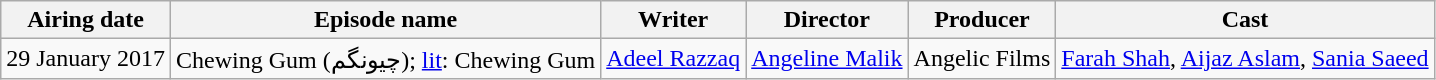<table class="wikitable plainrowheaders">
<tr>
<th>Airing date</th>
<th>Episode name</th>
<th>Writer</th>
<th>Director</th>
<th>Producer</th>
<th>Cast</th>
</tr>
<tr>
<td>29 January 2017</td>
<td>Chewing Gum (چیونگم); <a href='#'>lit</a>: Chewing Gum</td>
<td><a href='#'>Adeel Razzaq</a></td>
<td><a href='#'>Angeline Malik</a></td>
<td>Angelic Films</td>
<td><a href='#'>Farah Shah</a>, <a href='#'>Aijaz Aslam</a>, <a href='#'>Sania Saeed</a></td>
</tr>
</table>
